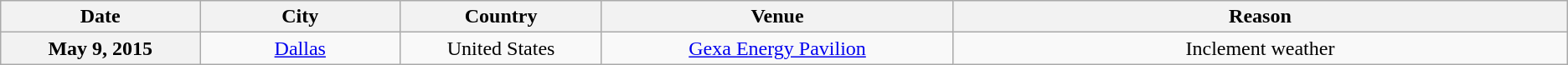<table class="wikitable plainrowheaders" style="text-align:center;">
<tr>
<th scope="col" style="width:10em;">Date</th>
<th scope="col" style="width:10em;">City</th>
<th scope="col" style="width:10em;">Country</th>
<th scope="col" style="width:18em;">Venue</th>
<th scope="col" style="width:32em;">Reason</th>
</tr>
<tr>
<th scope="row" style="text-align:center;">May 9, 2015</th>
<td><a href='#'>Dallas</a></td>
<td>United States</td>
<td><a href='#'>Gexa Energy Pavilion</a></td>
<td>Inclement weather</td>
</tr>
</table>
